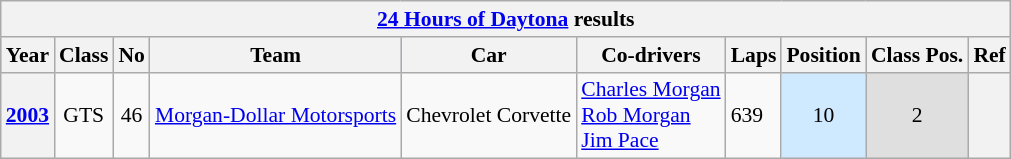<table class="wikitable" style="font-size:90%">
<tr>
<th colspan=45><a href='#'>24 Hours of Daytona</a> results</th>
</tr>
<tr style="background:#abbbdd;">
<th>Year</th>
<th>Class</th>
<th>No</th>
<th>Team</th>
<th>Car</th>
<th>Co-drivers</th>
<th>Laps</th>
<th>Position</th>
<th>Class Pos.</th>
<th>Ref</th>
</tr>
<tr>
<th><a href='#'>2003</a></th>
<td align=center>GTS</td>
<td align=center>46</td>
<td> <a href='#'>Morgan-Dollar Motorsports</a></td>
<td>Chevrolet Corvette</td>
<td> <a href='#'>Charles Morgan</a><br> <a href='#'>Rob Morgan</a><br> <a href='#'>Jim Pace</a></td>
<td>639</td>
<td style="background:#CFEAFF;" align=center>10</td>
<td style="background:#DFDFDF;" align=center>2</td>
<th></th>
</tr>
</table>
